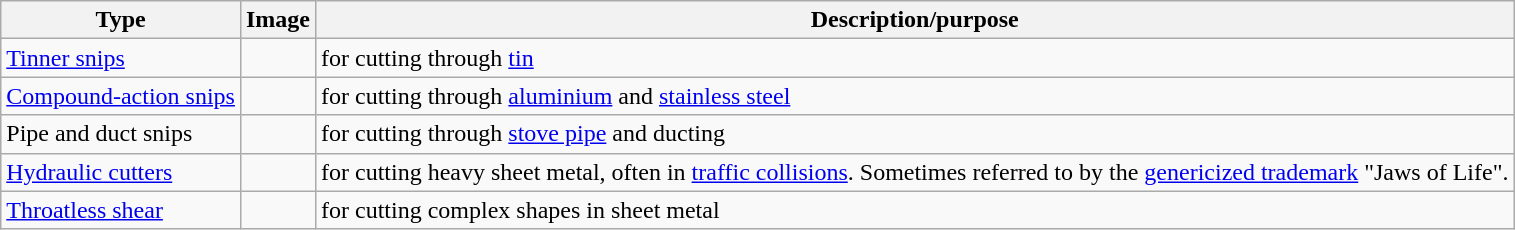<table class="wikitable">
<tr>
<th>Type</th>
<th>Image</th>
<th>Description/purpose</th>
</tr>
<tr>
<td><a href='#'>Tinner snips</a></td>
<td></td>
<td>for cutting through <a href='#'>tin</a></td>
</tr>
<tr>
<td><a href='#'>Compound-action snips</a></td>
<td></td>
<td>for cutting through <a href='#'>aluminium</a> and <a href='#'>stainless steel</a></td>
</tr>
<tr>
<td>Pipe and duct snips</td>
<td></td>
<td>for cutting through <a href='#'>stove pipe</a> and ducting</td>
</tr>
<tr>
<td><a href='#'>Hydraulic cutters</a></td>
<td></td>
<td>for cutting heavy sheet metal, often in <a href='#'>traffic collisions</a>. Sometimes referred to by the <a href='#'>genericized trademark</a> "Jaws of Life".</td>
</tr>
<tr>
<td><a href='#'>Throatless shear</a></td>
<td></td>
<td>for cutting complex shapes in sheet metal</td>
</tr>
</table>
